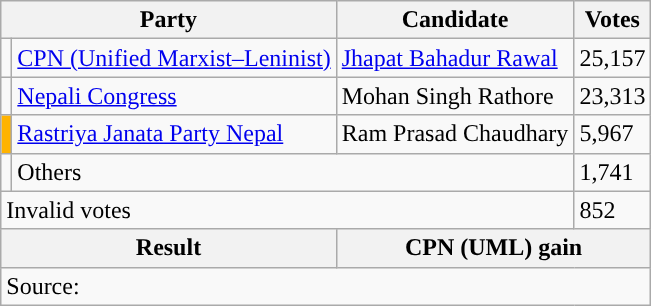<table class="wikitable">
<tr>
<th colspan="2">Party</th>
<th>Candidate</th>
<th>Votes</th>
</tr>
<tr>
<td style="background-color:"></td>
<td><a href='#'>CPN (Unified Marxist–Leninist)</a></td>
<td><a href='#'>Jhapat Bahadur Rawal</a></td>
<td>25,157</td>
</tr>
<tr>
<td style="background-color:"></td>
<td><a href='#'>Nepali Congress</a></td>
<td>Mohan Singh Rathore</td>
<td>23,313</td>
</tr>
<tr>
<td style="background-color:#ffb300"></td>
<td><a href='#'>Rastriya Janata Party Nepal</a></td>
<td>Ram Prasad Chaudhary</td>
<td>5,967</td>
</tr>
<tr>
<td></td>
<td colspan="2">Others</td>
<td>1,741</td>
</tr>
<tr>
<td colspan="3">Invalid votes</td>
<td>852</td>
</tr>
<tr>
<th colspan="2">Result</th>
<th colspan="2">CPN (UML) gain</th>
</tr>
<tr>
<td colspan="4">Source: </td>
</tr>
</table>
